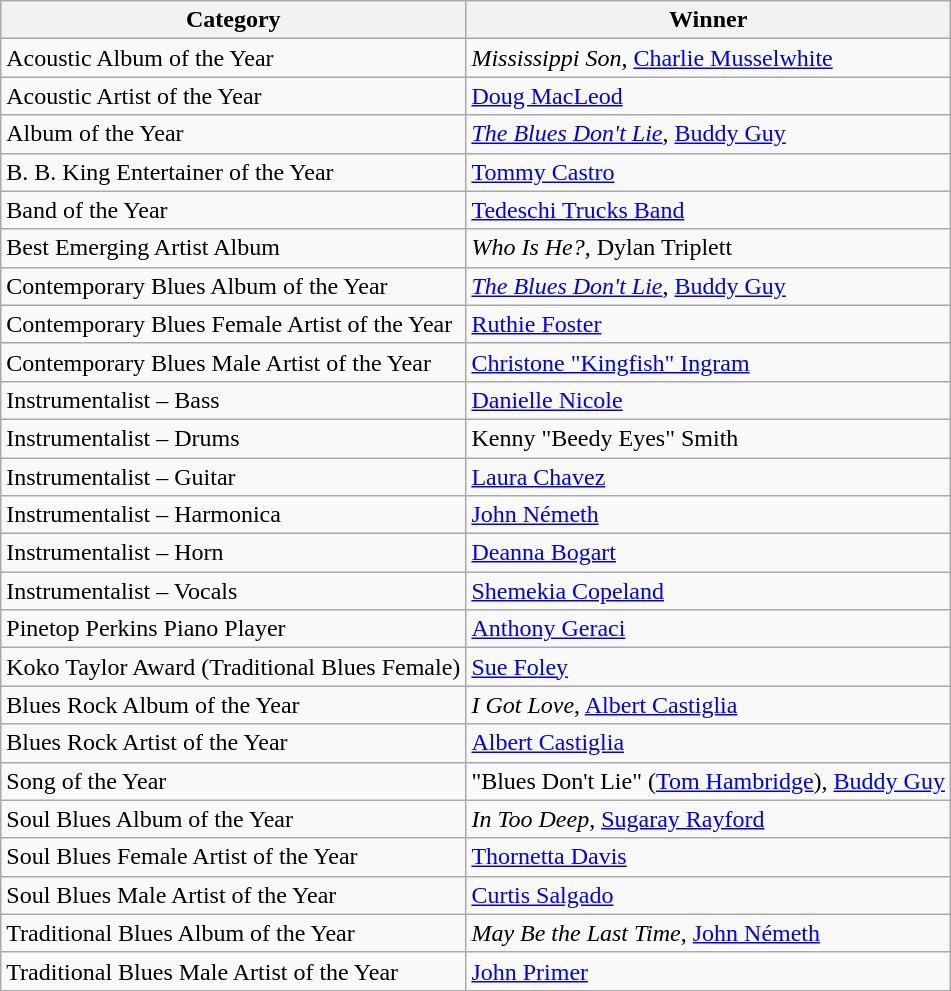<table class="wikitable">
<tr>
<th>Category</th>
<th>Winner</th>
</tr>
<tr>
<td>Acoustic Album of the Year</td>
<td><em>Mississippi Son</em>, <a href='#'>Charlie Musselwhite</a></td>
</tr>
<tr>
<td>Acoustic Artist of the Year</td>
<td><a href='#'>Doug MacLeod</a></td>
</tr>
<tr>
<td>Album of the Year</td>
<td><em><a href='#'>The Blues Don't Lie</a></em>, <a href='#'>Buddy Guy</a></td>
</tr>
<tr>
<td>B. B. King Entertainer of the Year</td>
<td><a href='#'>Tommy Castro</a></td>
</tr>
<tr>
<td>Band of the Year</td>
<td><a href='#'>Tedeschi Trucks Band</a></td>
</tr>
<tr>
<td>Best Emerging Artist Album</td>
<td><em>Who Is He?</em>, Dylan Triplett</td>
</tr>
<tr>
<td>Contemporary Blues Album of the Year</td>
<td><em><a href='#'>The Blues Don't Lie</a></em>, <a href='#'>Buddy Guy</a></td>
</tr>
<tr>
<td>Contemporary Blues Female Artist of the Year</td>
<td><a href='#'>Ruthie Foster</a></td>
</tr>
<tr>
<td>Contemporary Blues Male Artist of the Year</td>
<td><a href='#'>Christone "Kingfish" Ingram</a></td>
</tr>
<tr>
<td>Instrumentalist – Bass</td>
<td><a href='#'>Danielle Nicole</a></td>
</tr>
<tr>
<td>Instrumentalist – Drums</td>
<td>Kenny "Beedy Eyes" Smith</td>
</tr>
<tr>
<td>Instrumentalist – Guitar</td>
<td><a href='#'>Laura Chavez</a></td>
</tr>
<tr>
<td>Instrumentalist – Harmonica</td>
<td><a href='#'>John Németh</a></td>
</tr>
<tr>
<td>Instrumentalist – Horn</td>
<td><a href='#'>Deanna Bogart</a></td>
</tr>
<tr>
<td>Instrumentalist – Vocals</td>
<td><a href='#'>Shemekia Copeland</a></td>
</tr>
<tr>
<td>Pinetop Perkins Piano Player</td>
<td><a href='#'>Anthony Geraci</a></td>
</tr>
<tr>
<td>Koko Taylor Award (Traditional Blues Female)</td>
<td><a href='#'>Sue Foley</a></td>
</tr>
<tr>
<td>Blues Rock Album of the Year</td>
<td><em>I Got Love</em>, <a href='#'>Albert Castiglia</a></td>
</tr>
<tr>
<td>Blues Rock Artist of the Year</td>
<td><a href='#'>Albert Castiglia</a></td>
</tr>
<tr>
<td>Song of the Year</td>
<td>"Blues Don't Lie" (<a href='#'>Tom Hambridge</a>), <a href='#'>Buddy Guy</a></td>
</tr>
<tr>
<td>Soul Blues Album of the Year</td>
<td><em>In Too Deep</em>, <a href='#'>Sugaray Rayford</a></td>
</tr>
<tr>
<td>Soul Blues Female Artist of the Year</td>
<td><a href='#'>Thornetta Davis</a></td>
</tr>
<tr>
<td>Soul Blues Male Artist of the Year</td>
<td><a href='#'>Curtis Salgado</a></td>
</tr>
<tr>
<td>Traditional Blues Album of the Year</td>
<td><em>May Be the Last Time</em>, <a href='#'>John Németh</a></td>
</tr>
<tr>
<td>Traditional Blues Male Artist of the Year</td>
<td><a href='#'>John Primer</a></td>
</tr>
</table>
